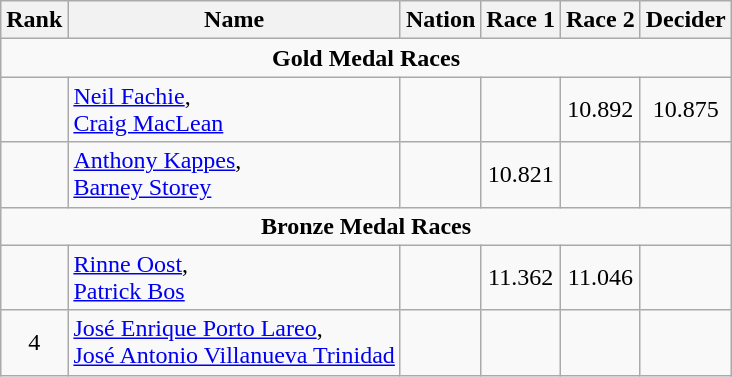<table class="wikitable" style="text-align:center">
<tr>
<th>Rank</th>
<th>Name</th>
<th>Nation</th>
<th>Race 1</th>
<th>Race 2</th>
<th>Decider</th>
</tr>
<tr>
<td colspan=6><strong>Gold Medal Races</strong></td>
</tr>
<tr>
<td></td>
<td align=left><a href='#'>Neil Fachie</a>,<br><a href='#'>Craig MacLean</a></td>
<td align=left></td>
<td></td>
<td>10.892</td>
<td>10.875</td>
</tr>
<tr>
<td></td>
<td align=left><a href='#'>Anthony Kappes</a>,<br><a href='#'>Barney Storey</a></td>
<td align=left></td>
<td>10.821</td>
<td></td>
<td></td>
</tr>
<tr>
<td colspan=6><strong>Bronze Medal Races</strong></td>
</tr>
<tr>
<td></td>
<td align=left><a href='#'>Rinne Oost</a>,<br><a href='#'>Patrick Bos</a></td>
<td align=left></td>
<td>11.362</td>
<td>11.046</td>
<td></td>
</tr>
<tr>
<td>4</td>
<td align=left><a href='#'>José Enrique Porto Lareo</a>,<br><a href='#'>José Antonio Villanueva Trinidad</a></td>
<td align=left></td>
<td></td>
<td></td>
<td></td>
</tr>
</table>
